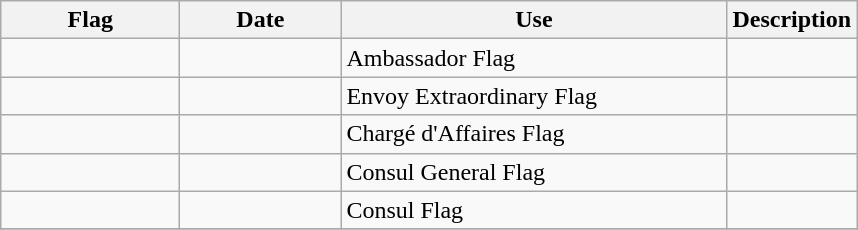<table class="wikitable" style="background: #f9f9f9">
<tr>
<th width="112">Flag</th>
<th width="100">Date</th>
<th width="250">Use</th>
<th>Description</th>
</tr>
<tr>
<td></td>
<td></td>
<td>Ambassador Flag</td>
<td></td>
</tr>
<tr>
<td></td>
<td></td>
<td>Envoy Extraordinary Flag</td>
<td></td>
</tr>
<tr>
<td></td>
<td></td>
<td>Chargé d'Affaires Flag</td>
<td></td>
</tr>
<tr>
<td></td>
<td></td>
<td>Consul General Flag</td>
<td></td>
</tr>
<tr>
<td></td>
<td></td>
<td>Consul Flag</td>
<td></td>
</tr>
<tr>
</tr>
</table>
